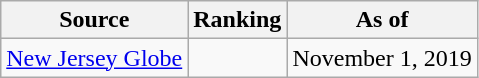<table class="wikitable" style="text-align:center">
<tr>
<th>Source</th>
<th>Ranking</th>
<th>As of</th>
</tr>
<tr>
<td align=left><a href='#'>New Jersey Globe</a></td>
<td></td>
<td>November 1, 2019</td>
</tr>
</table>
